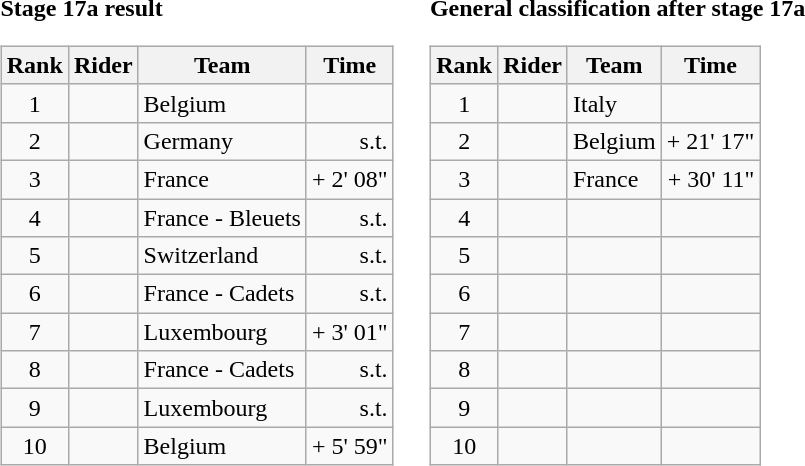<table>
<tr>
<td><strong>Stage 17a result</strong><br><table class="wikitable">
<tr>
<th scope="col">Rank</th>
<th scope="col">Rider</th>
<th scope="col">Team</th>
<th scope="col">Time</th>
</tr>
<tr>
<td style="text-align:center;">1</td>
<td></td>
<td>Belgium</td>
<td style="text-align:right;"></td>
</tr>
<tr>
<td style="text-align:center;">2</td>
<td></td>
<td>Germany</td>
<td style="text-align:right;">s.t.</td>
</tr>
<tr>
<td style="text-align:center;">3</td>
<td></td>
<td>France</td>
<td style="text-align:right;">+ 2' 08"</td>
</tr>
<tr>
<td style="text-align:center;">4</td>
<td></td>
<td>France - Bleuets</td>
<td style="text-align:right;">s.t.</td>
</tr>
<tr>
<td style="text-align:center;">5</td>
<td></td>
<td>Switzerland</td>
<td style="text-align:right;">s.t.</td>
</tr>
<tr>
<td style="text-align:center;">6</td>
<td></td>
<td>France - Cadets</td>
<td style="text-align:right;">s.t.</td>
</tr>
<tr>
<td style="text-align:center;">7</td>
<td></td>
<td>Luxembourg</td>
<td style="text-align:right;">+ 3' 01"</td>
</tr>
<tr>
<td style="text-align:center;">8</td>
<td></td>
<td>France - Cadets</td>
<td style="text-align:right;">s.t.</td>
</tr>
<tr>
<td style="text-align:center;">9</td>
<td></td>
<td>Luxembourg</td>
<td style="text-align:right;">s.t.</td>
</tr>
<tr>
<td style="text-align:center;">10</td>
<td></td>
<td>Belgium</td>
<td style="text-align:right;">+ 5' 59"</td>
</tr>
</table>
</td>
<td></td>
<td><strong>General classification after stage 17a</strong><br><table class="wikitable">
<tr>
<th scope="col">Rank</th>
<th scope="col">Rider</th>
<th scope="col">Team</th>
<th scope="col">Time</th>
</tr>
<tr>
<td style="text-align:center;">1</td>
<td></td>
<td>Italy</td>
<td style="text-align:right;"></td>
</tr>
<tr>
<td style="text-align:center;">2</td>
<td></td>
<td>Belgium</td>
<td style="text-align:right;">+ 21' 17"</td>
</tr>
<tr>
<td style="text-align:center;">3</td>
<td></td>
<td>France</td>
<td style="text-align:right;">+ 30' 11"</td>
</tr>
<tr>
<td style="text-align:center;">4</td>
<td></td>
<td></td>
<td></td>
</tr>
<tr>
<td style="text-align:center;">5</td>
<td></td>
<td></td>
<td></td>
</tr>
<tr>
<td style="text-align:center;">6</td>
<td></td>
<td></td>
<td></td>
</tr>
<tr>
<td style="text-align:center;">7</td>
<td></td>
<td></td>
<td></td>
</tr>
<tr>
<td style="text-align:center;">8</td>
<td></td>
<td></td>
<td></td>
</tr>
<tr>
<td style="text-align:center;">9</td>
<td></td>
<td></td>
<td></td>
</tr>
<tr>
<td style="text-align:center;">10</td>
<td></td>
<td></td>
<td></td>
</tr>
</table>
</td>
</tr>
</table>
